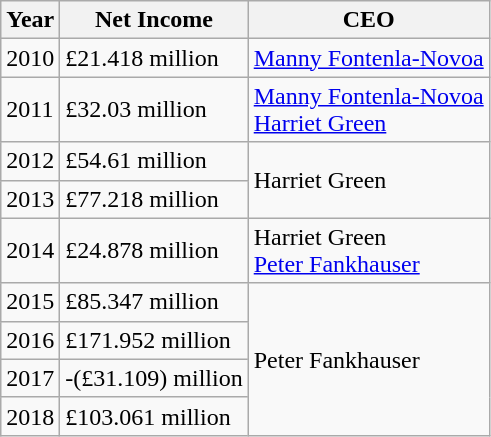<table class="wikitable">
<tr>
<th>Year</th>
<th>Net Income</th>
<th>CEO</th>
</tr>
<tr>
<td>2010</td>
<td>£21.418 million</td>
<td><a href='#'>Manny Fontenla-Novoa</a></td>
</tr>
<tr>
<td>2011</td>
<td>£32.03 million</td>
<td><a href='#'>Manny Fontenla-Novoa</a><br><a href='#'>Harriet Green</a></td>
</tr>
<tr>
<td>2012</td>
<td>£54.61 million</td>
<td rowspan=2>Harriet Green</td>
</tr>
<tr>
<td>2013</td>
<td>£77.218 million</td>
</tr>
<tr>
<td>2014</td>
<td>£24.878 million</td>
<td>Harriet Green<br><a href='#'>Peter Fankhauser</a></td>
</tr>
<tr>
<td>2015</td>
<td>£85.347 million</td>
<td rowspan=4>Peter Fankhauser</td>
</tr>
<tr>
<td>2016</td>
<td>£171.952 million</td>
</tr>
<tr>
<td>2017</td>
<td>-(£31.109) million</td>
</tr>
<tr>
<td>2018</td>
<td>£103.061 million</td>
</tr>
</table>
